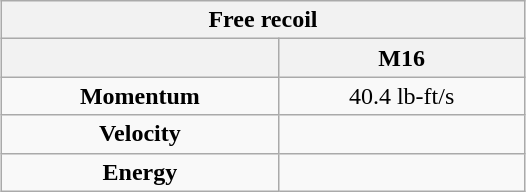<table class="wikitable" style="margin: 1em auto; text-align:center; width:350px;">
<tr>
<th colspan=2>Free recoil</th>
</tr>
<tr>
<th></th>
<th>M16</th>
</tr>
<tr>
<td><strong>Momentum</strong></td>
<td style=>40.4 lb-ft/s</td>
</tr>
<tr>
<td><strong>Velocity</strong></td>
<td style=></td>
</tr>
<tr>
<td><strong>Energy</strong></td>
<td style=></td>
</tr>
</table>
